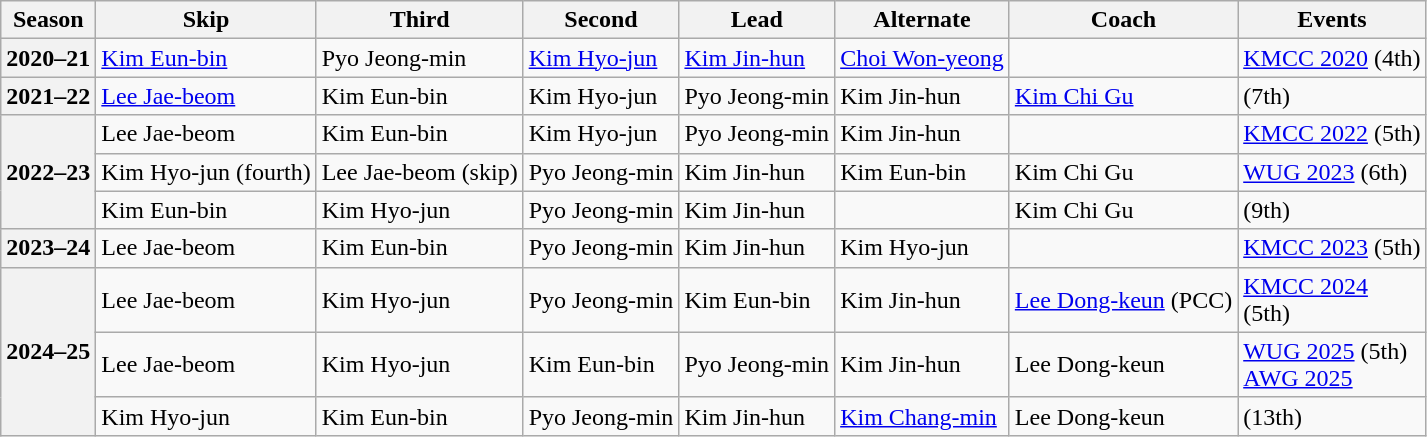<table class="wikitable">
<tr>
<th scope="col">Season</th>
<th scope="col">Skip</th>
<th scope="col">Third</th>
<th scope="col">Second</th>
<th scope="col">Lead</th>
<th scope="col">Alternate</th>
<th scope="col">Coach</th>
<th scope="col">Events</th>
</tr>
<tr>
<th scope="row">2020–21</th>
<td><a href='#'>Kim Eun-bin</a></td>
<td>Pyo Jeong-min</td>
<td><a href='#'>Kim Hyo-jun</a></td>
<td><a href='#'>Kim Jin-hun</a></td>
<td><a href='#'>Choi Won-yeong</a></td>
<td></td>
<td><a href='#'>KMCC 2020</a> (4th)</td>
</tr>
<tr>
<th scope="row">2021–22</th>
<td><a href='#'>Lee Jae-beom</a></td>
<td>Kim Eun-bin</td>
<td>Kim Hyo-jun</td>
<td>Pyo Jeong-min</td>
<td>Kim Jin-hun</td>
<td><a href='#'>Kim Chi Gu</a></td>
<td> (7th)</td>
</tr>
<tr>
<th scope="row" rowspan="3">2022–23</th>
<td>Lee Jae-beom</td>
<td>Kim Eun-bin</td>
<td>Kim Hyo-jun</td>
<td>Pyo Jeong-min</td>
<td>Kim Jin-hun</td>
<td></td>
<td><a href='#'>KMCC 2022</a> (5th)</td>
</tr>
<tr>
<td>Kim Hyo-jun (fourth)</td>
<td>Lee Jae-beom (skip)</td>
<td>Pyo Jeong-min</td>
<td>Kim Jin-hun</td>
<td>Kim Eun-bin</td>
<td>Kim Chi Gu</td>
<td><a href='#'>WUG 2023</a> (6th)</td>
</tr>
<tr>
<td>Kim Eun-bin</td>
<td>Kim Hyo-jun</td>
<td>Pyo Jeong-min</td>
<td>Kim Jin-hun</td>
<td></td>
<td>Kim Chi Gu</td>
<td> (9th)</td>
</tr>
<tr>
<th scope="row">2023–24</th>
<td>Lee Jae-beom</td>
<td>Kim Eun-bin</td>
<td>Pyo Jeong-min</td>
<td>Kim Jin-hun</td>
<td>Kim Hyo-jun</td>
<td></td>
<td><a href='#'>KMCC 2023</a> (5th)</td>
</tr>
<tr>
<th scope="row" rowspan="3">2024–25</th>
<td>Lee Jae-beom</td>
<td>Kim Hyo-jun</td>
<td>Pyo Jeong-min</td>
<td>Kim Eun-bin</td>
<td>Kim Jin-hun</td>
<td><a href='#'>Lee Dong-keun</a> (PCC)</td>
<td><a href='#'>KMCC 2024</a> <br> (5th)</td>
</tr>
<tr>
<td>Lee Jae-beom</td>
<td>Kim Hyo-jun</td>
<td>Kim Eun-bin</td>
<td>Pyo Jeong-min</td>
<td>Kim Jin-hun</td>
<td>Lee Dong-keun</td>
<td><a href='#'>WUG 2025</a> (5th)<br><a href='#'>AWG 2025</a> </td>
</tr>
<tr>
<td>Kim Hyo-jun</td>
<td>Kim Eun-bin</td>
<td>Pyo Jeong-min</td>
<td>Kim Jin-hun</td>
<td><a href='#'>Kim Chang-min</a></td>
<td>Lee Dong-keun</td>
<td> (13th)</td>
</tr>
</table>
